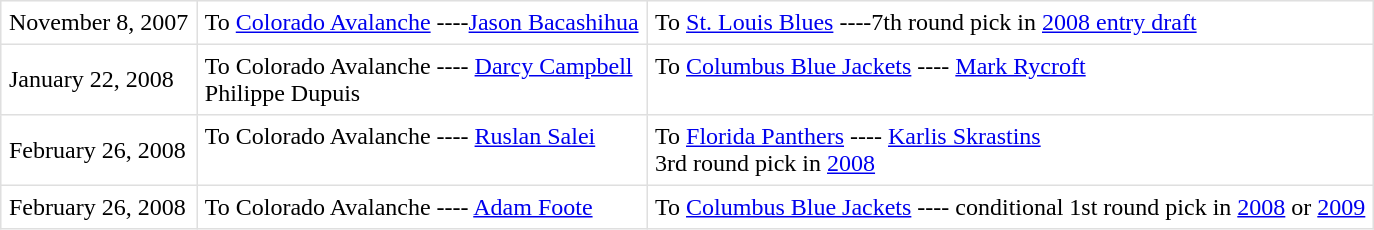<table border=1 style="border-collapse:collapse" bordercolor="#DFDFDF"  cellpadding="5">
<tr>
<td>November 8, 2007<br></td>
<td valign="top">To <a href='#'>Colorado Avalanche</a> ----<a href='#'>Jason Bacashihua</a></td>
<td valign="top">To <a href='#'>St. Louis Blues</a> ----7th round pick in <a href='#'>2008 entry draft</a></td>
</tr>
<tr>
<td>January 22, 2008<br></td>
<td valign="top">To Colorado Avalanche ---- <a href='#'>Darcy Campbell</a><br>Philippe Dupuis</td>
<td valign="top">To <a href='#'>Columbus Blue Jackets</a> ---- <a href='#'>Mark Rycroft</a></td>
</tr>
<tr>
<td>February 26, 2008<br></td>
<td valign="top">To Colorado Avalanche ---- <a href='#'>Ruslan Salei</a></td>
<td valign="top">To <a href='#'>Florida Panthers</a> ---- <a href='#'>Karlis Skrastins</a> <br> 3rd round pick in <a href='#'>2008</a></td>
</tr>
<tr>
<td>February 26, 2008<br></td>
<td valign="top">To Colorado Avalanche ---- <a href='#'>Adam Foote</a></td>
<td valign="top">To <a href='#'>Columbus Blue Jackets</a> ---- conditional 1st round pick in <a href='#'>2008</a> or <a href='#'>2009</a></td>
</tr>
</table>
